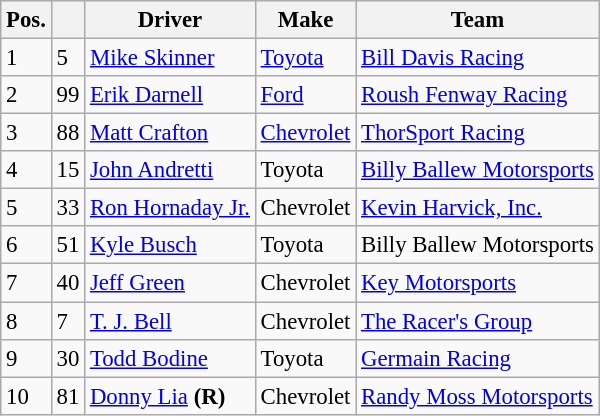<table class="wikitable" style="font-size: 95%;">
<tr>
<th>Pos.</th>
<th></th>
<th>Driver</th>
<th>Make</th>
<th>Team</th>
</tr>
<tr>
<td>1</td>
<td>5</td>
<td><a href='#'>Mike Skinner</a></td>
<td><a href='#'>Toyota</a></td>
<td><a href='#'>Bill Davis Racing</a></td>
</tr>
<tr>
<td>2</td>
<td>99</td>
<td><a href='#'>Erik Darnell</a></td>
<td><a href='#'>Ford</a></td>
<td><a href='#'>Roush Fenway Racing</a></td>
</tr>
<tr>
<td>3</td>
<td>88</td>
<td><a href='#'>Matt Crafton</a></td>
<td><a href='#'>Chevrolet</a></td>
<td><a href='#'>ThorSport Racing</a></td>
</tr>
<tr>
<td>4</td>
<td>15</td>
<td><a href='#'>John Andretti</a></td>
<td>Toyota</td>
<td><a href='#'>Billy Ballew Motorsports</a></td>
</tr>
<tr>
<td>5</td>
<td>33</td>
<td><a href='#'>Ron Hornaday Jr.</a></td>
<td>Chevrolet</td>
<td><a href='#'>Kevin Harvick, Inc.</a></td>
</tr>
<tr>
<td>6</td>
<td>51</td>
<td><a href='#'>Kyle Busch</a></td>
<td>Toyota</td>
<td>Billy Ballew Motorsports</td>
</tr>
<tr>
<td>7</td>
<td>40</td>
<td><a href='#'>Jeff Green</a></td>
<td>Chevrolet</td>
<td><a href='#'>Key Motorsports</a></td>
</tr>
<tr>
<td>8</td>
<td>7</td>
<td><a href='#'>T. J. Bell</a></td>
<td>Chevrolet</td>
<td><a href='#'>The Racer's Group</a></td>
</tr>
<tr>
<td>9</td>
<td>30</td>
<td><a href='#'>Todd Bodine</a></td>
<td>Toyota</td>
<td><a href='#'>Germain Racing</a></td>
</tr>
<tr>
<td>10</td>
<td>81</td>
<td><a href='#'>Donny Lia</a> <strong>(R)</strong></td>
<td>Chevrolet</td>
<td><a href='#'>Randy Moss Motorsports</a></td>
</tr>
</table>
